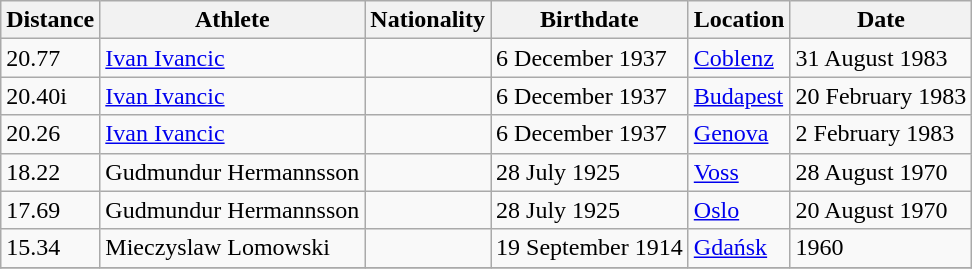<table class="wikitable">
<tr>
<th>Distance</th>
<th>Athlete</th>
<th>Nationality</th>
<th>Birthdate</th>
<th>Location</th>
<th>Date</th>
</tr>
<tr>
<td>20.77</td>
<td><a href='#'>Ivan Ivancic</a></td>
<td></td>
<td>6 December 1937</td>
<td><a href='#'>Coblenz</a></td>
<td>31 August 1983</td>
</tr>
<tr>
<td>20.40i</td>
<td><a href='#'>Ivan Ivancic</a></td>
<td></td>
<td>6 December 1937</td>
<td><a href='#'>Budapest</a></td>
<td>20 February 1983</td>
</tr>
<tr>
<td>20.26</td>
<td><a href='#'>Ivan Ivancic</a></td>
<td></td>
<td>6 December 1937</td>
<td><a href='#'>Genova</a></td>
<td>2 February 1983</td>
</tr>
<tr>
<td>18.22</td>
<td>Gudmundur Hermannsson</td>
<td></td>
<td>28 July 1925</td>
<td><a href='#'>Voss</a></td>
<td>28 August 1970</td>
</tr>
<tr>
<td>17.69</td>
<td>Gudmundur Hermannsson</td>
<td></td>
<td>28 July 1925</td>
<td><a href='#'>Oslo</a></td>
<td>20 August 1970</td>
</tr>
<tr>
<td>15.34</td>
<td>Mieczyslaw Lomowski</td>
<td></td>
<td>19 September 1914</td>
<td><a href='#'>Gdańsk</a></td>
<td>1960</td>
</tr>
<tr>
</tr>
</table>
